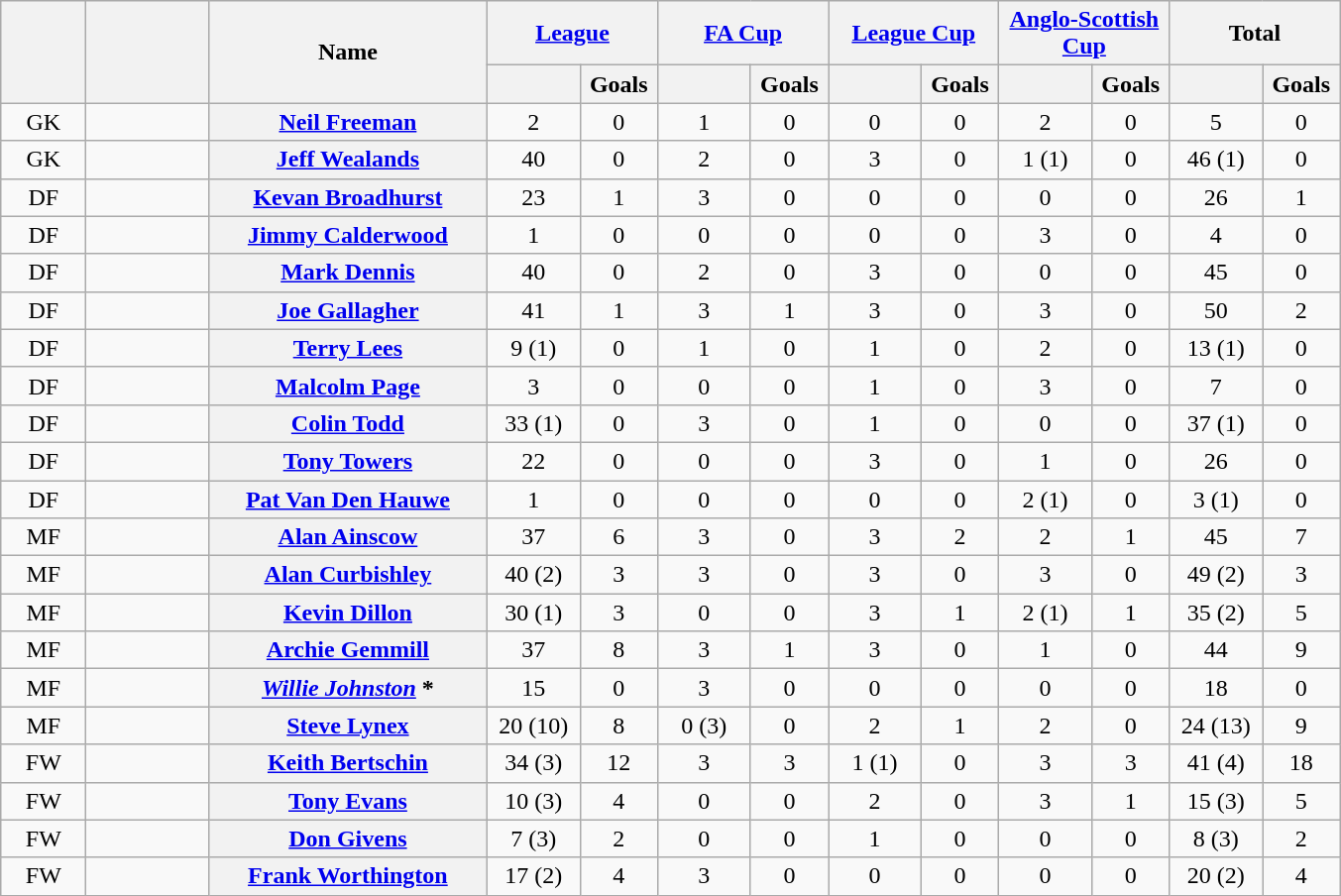<table class="wikitable plainrowheaders" style="text-align:center;">
<tr>
<th rowspan="2" scope="col" width="50"></th>
<th rowspan="2" scope="col" width="75"></th>
<th rowspan="2" scope="col" width="180" scope=col>Name</th>
<th colspan="2"><a href='#'>League</a></th>
<th colspan="2"><a href='#'>FA Cup</a></th>
<th colspan="2"><a href='#'>League Cup</a></th>
<th colspan="2"><a href='#'>Anglo-Scottish Cup</a></th>
<th colspan="2">Total</th>
</tr>
<tr>
<th scope="col" width="55"></th>
<th scope="col" width="45">Goals</th>
<th scope="col" width="55"></th>
<th scope="col" width="45">Goals</th>
<th scope="col" width="55"></th>
<th scope="col" width="45">Goals</th>
<th scope="col" width="55"></th>
<th scope="col" width="45">Goals</th>
<th scope="col" width="55"></th>
<th scope="col" width="45">Goals</th>
</tr>
<tr>
<td>GK</td>
<td></td>
<th scope="row"><a href='#'>Neil Freeman</a></th>
<td>2</td>
<td>0</td>
<td>1</td>
<td>0</td>
<td>0</td>
<td>0</td>
<td>2</td>
<td>0</td>
<td>5</td>
<td>0</td>
</tr>
<tr>
<td>GK</td>
<td></td>
<th scope="row"><a href='#'>Jeff Wealands</a></th>
<td>40</td>
<td>0</td>
<td>2</td>
<td>0</td>
<td>3</td>
<td>0</td>
<td>1 (1)</td>
<td>0</td>
<td>46 (1)</td>
<td>0</td>
</tr>
<tr>
<td>DF</td>
<td></td>
<th scope="row"><a href='#'>Kevan Broadhurst</a></th>
<td>23</td>
<td>1</td>
<td>3</td>
<td>0</td>
<td>0</td>
<td>0</td>
<td>0</td>
<td>0</td>
<td>26</td>
<td>1</td>
</tr>
<tr>
<td>DF</td>
<td></td>
<th scope="row"><a href='#'>Jimmy Calderwood</a></th>
<td>1</td>
<td>0</td>
<td>0</td>
<td>0</td>
<td>0</td>
<td>0</td>
<td>3</td>
<td>0</td>
<td>4</td>
<td>0</td>
</tr>
<tr>
<td>DF</td>
<td></td>
<th scope="row"><a href='#'>Mark Dennis</a></th>
<td>40</td>
<td>0</td>
<td>2</td>
<td>0</td>
<td>3</td>
<td>0</td>
<td>0</td>
<td>0</td>
<td>45</td>
<td>0</td>
</tr>
<tr>
<td>DF</td>
<td></td>
<th scope="row"><a href='#'>Joe Gallagher</a></th>
<td>41</td>
<td>1</td>
<td>3</td>
<td>1</td>
<td>3</td>
<td>0</td>
<td>3</td>
<td>0</td>
<td>50</td>
<td>2</td>
</tr>
<tr>
<td>DF</td>
<td></td>
<th scope="row"><a href='#'>Terry Lees</a></th>
<td>9 (1)</td>
<td>0</td>
<td>1</td>
<td>0</td>
<td>1</td>
<td>0</td>
<td>2</td>
<td>0</td>
<td>13 (1)</td>
<td>0</td>
</tr>
<tr>
<td>DF</td>
<td></td>
<th scope="row"><a href='#'>Malcolm Page</a></th>
<td>3</td>
<td>0</td>
<td>0</td>
<td>0</td>
<td>1</td>
<td>0</td>
<td>3</td>
<td>0</td>
<td>7</td>
<td>0</td>
</tr>
<tr>
<td>DF</td>
<td></td>
<th scope="row"><a href='#'>Colin Todd</a></th>
<td>33 (1)</td>
<td>0</td>
<td>3</td>
<td>0</td>
<td>1</td>
<td>0</td>
<td>0</td>
<td>0</td>
<td>37 (1)</td>
<td>0</td>
</tr>
<tr>
<td>DF</td>
<td></td>
<th scope="row"><a href='#'>Tony Towers</a></th>
<td>22</td>
<td>0</td>
<td>0</td>
<td>0</td>
<td>3</td>
<td>0</td>
<td>1</td>
<td>0</td>
<td>26</td>
<td>0</td>
</tr>
<tr>
<td>DF</td>
<td></td>
<th scope="row"><a href='#'>Pat Van Den Hauwe</a></th>
<td>1</td>
<td>0</td>
<td>0</td>
<td>0</td>
<td>0</td>
<td>0</td>
<td>2 (1)</td>
<td>0</td>
<td>3 (1)</td>
<td>0</td>
</tr>
<tr>
<td>MF</td>
<td></td>
<th scope="row"><a href='#'>Alan Ainscow</a></th>
<td>37</td>
<td>6</td>
<td>3</td>
<td>0</td>
<td>3</td>
<td>2</td>
<td>2</td>
<td>1</td>
<td>45</td>
<td>7</td>
</tr>
<tr>
<td>MF</td>
<td></td>
<th scope="row"><a href='#'>Alan Curbishley</a></th>
<td>40 (2)</td>
<td>3</td>
<td>3</td>
<td>0</td>
<td>3</td>
<td>0</td>
<td>3</td>
<td>0</td>
<td>49 (2)</td>
<td>3</td>
</tr>
<tr>
<td>MF</td>
<td></td>
<th scope="row"><a href='#'>Kevin Dillon</a></th>
<td>30 (1)</td>
<td>3</td>
<td>0</td>
<td>0</td>
<td>3</td>
<td>1</td>
<td>2 (1)</td>
<td>1</td>
<td>35 (2)</td>
<td>5</td>
</tr>
<tr>
<td>MF</td>
<td></td>
<th scope="row"><a href='#'>Archie Gemmill</a></th>
<td>37</td>
<td>8</td>
<td>3</td>
<td>1</td>
<td>3</td>
<td>0</td>
<td>1</td>
<td>0</td>
<td>44</td>
<td>9</td>
</tr>
<tr>
<td>MF</td>
<td></td>
<th scope="row"><em><a href='#'>Willie Johnston</a></em> *</th>
<td>15</td>
<td>0</td>
<td>3</td>
<td>0</td>
<td>0</td>
<td>0</td>
<td>0</td>
<td>0</td>
<td>18</td>
<td>0</td>
</tr>
<tr>
<td>MF</td>
<td></td>
<th scope="row"><a href='#'>Steve Lynex</a></th>
<td>20 (10)</td>
<td>8</td>
<td>0 (3)</td>
<td>0</td>
<td>2</td>
<td>1</td>
<td>2</td>
<td>0</td>
<td>24 (13)</td>
<td>9</td>
</tr>
<tr>
<td>FW</td>
<td></td>
<th scope="row"><a href='#'>Keith Bertschin</a></th>
<td>34 (3)</td>
<td>12</td>
<td>3</td>
<td>3</td>
<td>1 (1)</td>
<td>0</td>
<td>3</td>
<td>3</td>
<td>41 (4)</td>
<td>18</td>
</tr>
<tr>
<td>FW</td>
<td></td>
<th scope="row"><a href='#'>Tony Evans</a></th>
<td>10 (3)</td>
<td>4</td>
<td>0</td>
<td>0</td>
<td>2</td>
<td>0</td>
<td>3</td>
<td>1</td>
<td>15 (3)</td>
<td>5</td>
</tr>
<tr>
<td>FW</td>
<td></td>
<th scope="row"><a href='#'>Don Givens</a></th>
<td>7 (3)</td>
<td>2</td>
<td>0</td>
<td>0</td>
<td>1</td>
<td>0</td>
<td>0</td>
<td>0</td>
<td>8 (3)</td>
<td>2</td>
</tr>
<tr>
<td>FW</td>
<td></td>
<th scope="row"><a href='#'>Frank Worthington</a></th>
<td>17 (2)</td>
<td>4</td>
<td>3</td>
<td>0</td>
<td>0</td>
<td>0</td>
<td>0</td>
<td>0</td>
<td>20 (2)</td>
<td>4</td>
</tr>
</table>
